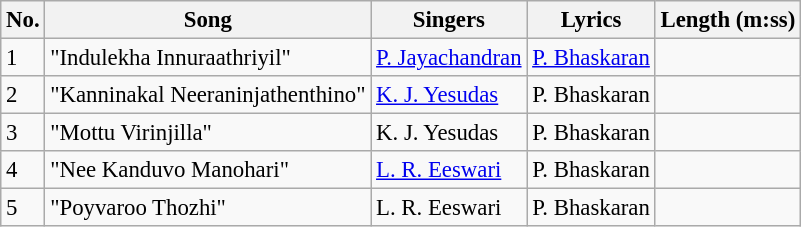<table class="wikitable" style="font-size:95%;">
<tr>
<th>No.</th>
<th>Song</th>
<th>Singers</th>
<th>Lyrics</th>
<th>Length (m:ss)</th>
</tr>
<tr>
<td>1</td>
<td>"Indulekha Innuraathriyil"</td>
<td><a href='#'>P. Jayachandran</a></td>
<td><a href='#'>P. Bhaskaran</a></td>
<td></td>
</tr>
<tr>
<td>2</td>
<td>"Kanninakal Neeraninjathenthino"</td>
<td><a href='#'>K. J. Yesudas</a></td>
<td>P. Bhaskaran</td>
<td></td>
</tr>
<tr>
<td>3</td>
<td>"Mottu Virinjilla"</td>
<td>K. J. Yesudas</td>
<td>P. Bhaskaran</td>
<td></td>
</tr>
<tr>
<td>4</td>
<td>"Nee Kanduvo Manohari"</td>
<td><a href='#'>L. R. Eeswari</a></td>
<td>P. Bhaskaran</td>
<td></td>
</tr>
<tr>
<td>5</td>
<td>"Poyvaroo Thozhi"</td>
<td>L. R. Eeswari</td>
<td>P. Bhaskaran</td>
<td></td>
</tr>
</table>
